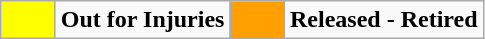<table class="wikitable" style="text-align: right;">
<tr>
<td bgcolor=#FFFF00 style="width: 29px;"></td>
<td><strong>Out for Injuries</strong></td>
<td bgcolor=#FF9F00 style="width: 29px;"></td>
<td><strong>Released - Retired</strong></td>
</tr>
</table>
